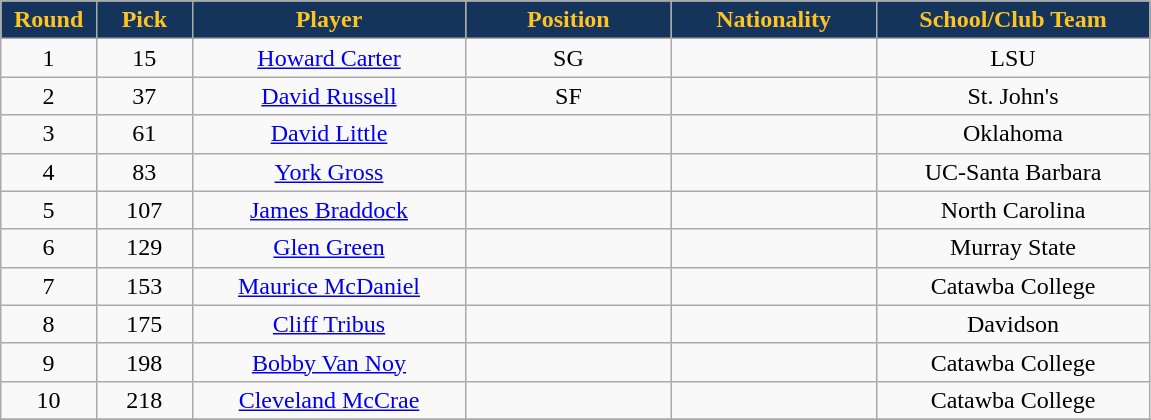<table class="wikitable sortable sortable">
<tr>
<th style="background:#14345B;color:#ffc322;" width="7%">Round</th>
<th style="background:#14345B;color:#ffc322;" width="7%">Pick</th>
<th style="background:#14345B;color:#ffc322;" width="20%">Player</th>
<th style="background:#14345B;color:#ffc322;" width="15%">Position</th>
<th style="background:#14345B;color:#ffc322;" width="15%">Nationality</th>
<th style="background:#14345B;color:#ffc322;" width="20%">School/Club Team</th>
</tr>
<tr style="text-align: center">
<td>1</td>
<td>15</td>
<td><a href='#'>Howard Carter</a></td>
<td>SG</td>
<td></td>
<td>LSU</td>
</tr>
<tr style="text-align: center">
<td>2</td>
<td>37</td>
<td><a href='#'>David Russell</a></td>
<td>SF</td>
<td></td>
<td>St. John's</td>
</tr>
<tr style="text-align: center">
<td>3</td>
<td>61</td>
<td><a href='#'>David Little</a></td>
<td></td>
<td></td>
<td>Oklahoma</td>
</tr>
<tr style="text-align: center">
<td>4</td>
<td>83</td>
<td><a href='#'>York Gross</a></td>
<td></td>
<td></td>
<td>UC-Santa Barbara</td>
</tr>
<tr style="text-align: center">
<td>5</td>
<td>107</td>
<td><a href='#'>James Braddock</a></td>
<td></td>
<td></td>
<td>North Carolina</td>
</tr>
<tr style="text-align: center">
<td>6</td>
<td>129</td>
<td><a href='#'>Glen Green</a></td>
<td></td>
<td></td>
<td>Murray State</td>
</tr>
<tr style="text-align: center">
<td>7</td>
<td>153</td>
<td><a href='#'>Maurice McDaniel</a></td>
<td></td>
<td></td>
<td>Catawba College</td>
</tr>
<tr style="text-align: center">
<td>8</td>
<td>175</td>
<td><a href='#'>Cliff Tribus</a></td>
<td></td>
<td></td>
<td>Davidson</td>
</tr>
<tr style="text-align: center">
<td>9</td>
<td>198</td>
<td><a href='#'>Bobby Van Noy</a></td>
<td></td>
<td></td>
<td>Catawba College</td>
</tr>
<tr style="text-align: center">
<td>10</td>
<td>218</td>
<td><a href='#'>Cleveland McCrae</a></td>
<td></td>
<td></td>
<td>Catawba College</td>
</tr>
<tr style="text-align: center">
</tr>
</table>
